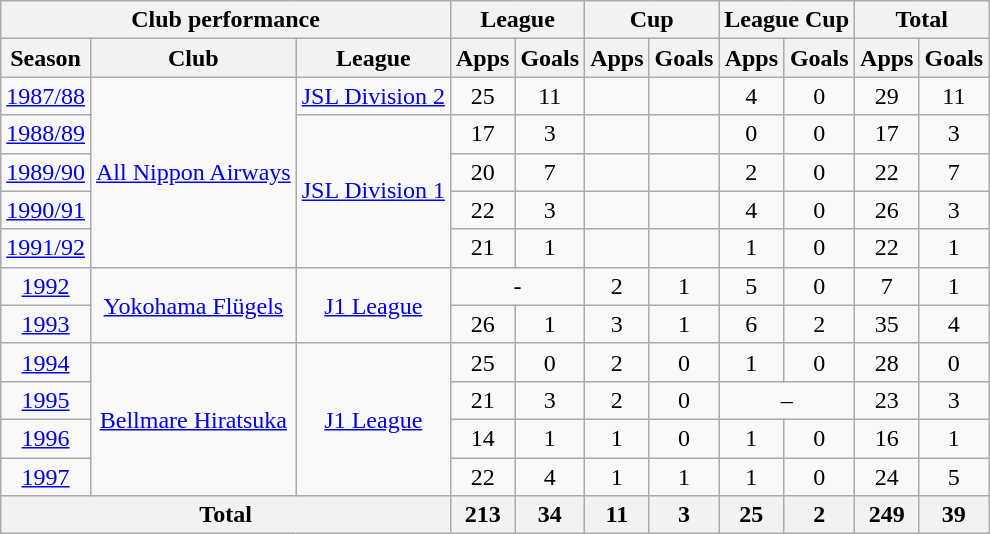<table class="wikitable" style="text-align:center;">
<tr>
<th colspan=3>Club performance</th>
<th colspan=2>League</th>
<th colspan=2>Cup</th>
<th colspan=2>League Cup</th>
<th colspan=2>Total</th>
</tr>
<tr>
<th>Season</th>
<th>Club</th>
<th>League</th>
<th>Apps</th>
<th>Goals</th>
<th>Apps</th>
<th>Goals</th>
<th>Apps</th>
<th>Goals</th>
<th>Apps</th>
<th>Goals</th>
</tr>
<tr>
<td><a href='#'>1987/88</a></td>
<td rowspan="5"><a href='#'>All Nippon Airways</a></td>
<td><a href='#'>JSL Division 2</a></td>
<td>25</td>
<td>11</td>
<td></td>
<td></td>
<td>4</td>
<td>0</td>
<td>29</td>
<td>11</td>
</tr>
<tr>
<td><a href='#'>1988/89</a></td>
<td rowspan="4"><a href='#'>JSL Division 1</a></td>
<td>17</td>
<td>3</td>
<td></td>
<td></td>
<td>0</td>
<td>0</td>
<td>17</td>
<td>3</td>
</tr>
<tr>
<td><a href='#'>1989/90</a></td>
<td>20</td>
<td>7</td>
<td></td>
<td></td>
<td>2</td>
<td>0</td>
<td>22</td>
<td>7</td>
</tr>
<tr>
<td><a href='#'>1990/91</a></td>
<td>22</td>
<td>3</td>
<td></td>
<td></td>
<td>4</td>
<td>0</td>
<td>26</td>
<td>3</td>
</tr>
<tr>
<td><a href='#'>1991/92</a></td>
<td>21</td>
<td>1</td>
<td></td>
<td></td>
<td>1</td>
<td>0</td>
<td>22</td>
<td>1</td>
</tr>
<tr>
<td><a href='#'>1992</a></td>
<td rowspan="2"><a href='#'>Yokohama Flügels</a></td>
<td rowspan="2"><a href='#'>J1 League</a></td>
<td colspan=2>-</td>
<td>2</td>
<td>1</td>
<td>5</td>
<td>0</td>
<td>7</td>
<td>1</td>
</tr>
<tr>
<td><a href='#'>1993</a></td>
<td>26</td>
<td>1</td>
<td>3</td>
<td>1</td>
<td>6</td>
<td>2</td>
<td>35</td>
<td>4</td>
</tr>
<tr>
<td><a href='#'>1994</a></td>
<td rowspan="4"><a href='#'>Bellmare Hiratsuka</a></td>
<td rowspan="4"><a href='#'>J1 League</a></td>
<td>25</td>
<td>0</td>
<td>2</td>
<td>0</td>
<td>1</td>
<td>0</td>
<td>28</td>
<td>0</td>
</tr>
<tr>
<td><a href='#'>1995</a></td>
<td>21</td>
<td>3</td>
<td>2</td>
<td>0</td>
<td colspan=2>–</td>
<td>23</td>
<td>3</td>
</tr>
<tr>
<td><a href='#'>1996</a></td>
<td>14</td>
<td>1</td>
<td>1</td>
<td>0</td>
<td>1</td>
<td>0</td>
<td>16</td>
<td>1</td>
</tr>
<tr>
<td><a href='#'>1997</a></td>
<td>22</td>
<td>4</td>
<td>1</td>
<td>1</td>
<td>1</td>
<td>0</td>
<td>24</td>
<td>5</td>
</tr>
<tr>
<th colspan=3>Total</th>
<th>213</th>
<th>34</th>
<th>11</th>
<th>3</th>
<th>25</th>
<th>2</th>
<th>249</th>
<th>39</th>
</tr>
</table>
